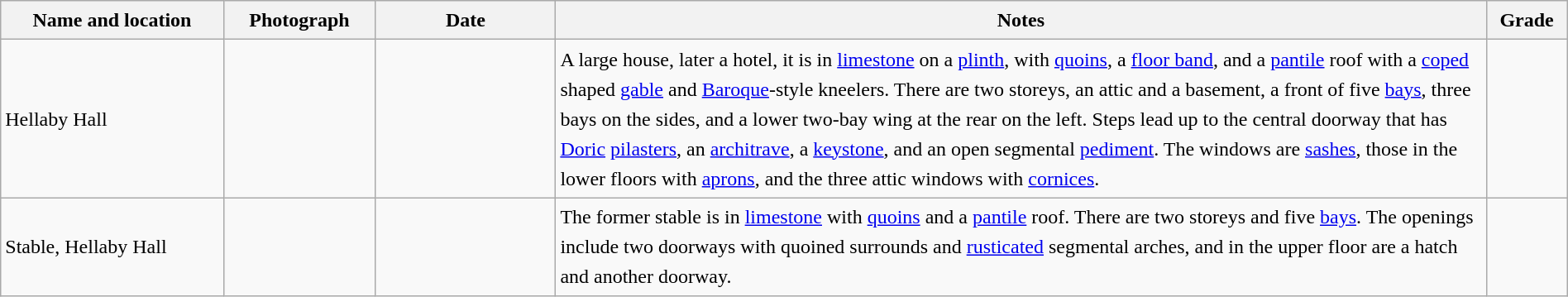<table class="wikitable sortable plainrowheaders" style="width:100%; border:0; text-align:left; line-height:150%;">
<tr>
<th scope="col"  style="width:150px">Name and location</th>
<th scope="col"  style="width:100px" class="unsortable">Photograph</th>
<th scope="col"  style="width:120px">Date</th>
<th scope="col"  style="width:650px" class="unsortable">Notes</th>
<th scope="col"  style="width:50px">Grade</th>
</tr>
<tr>
<td>Hellaby Hall<br><small></small></td>
<td></td>
<td align="center"></td>
<td>A large house, later a hotel, it is in <a href='#'>limestone</a> on a <a href='#'>plinth</a>, with <a href='#'>quoins</a>, a <a href='#'>floor band</a>, and a <a href='#'>pantile</a> roof with a <a href='#'>coped</a> shaped <a href='#'>gable</a> and <a href='#'>Baroque</a>-style kneelers.  There are two storeys, an attic and a basement, a front of five <a href='#'>bays</a>, three bays on the sides, and a lower two-bay wing at the rear on the left.  Steps lead up to the central doorway that has <a href='#'>Doric</a> <a href='#'>pilasters</a>, an <a href='#'>architrave</a>, a <a href='#'>keystone</a>, and an open segmental <a href='#'>pediment</a>.  The windows are <a href='#'>sashes</a>, those in the lower floors with <a href='#'>aprons</a>, and the three attic windows with <a href='#'>cornices</a>.</td>
<td align="center" ></td>
</tr>
<tr>
<td>Stable, Hellaby Hall<br><small></small></td>
<td></td>
<td align="center"></td>
<td>The former stable is in <a href='#'>limestone</a> with <a href='#'>quoins</a> and a <a href='#'>pantile</a> roof.  There are two storeys and five <a href='#'>bays</a>.  The openings include two doorways with quoined surrounds and <a href='#'>rusticated</a> segmental arches, and in the upper floor are a hatch and another doorway.</td>
<td align="center" ></td>
</tr>
<tr>
</tr>
</table>
